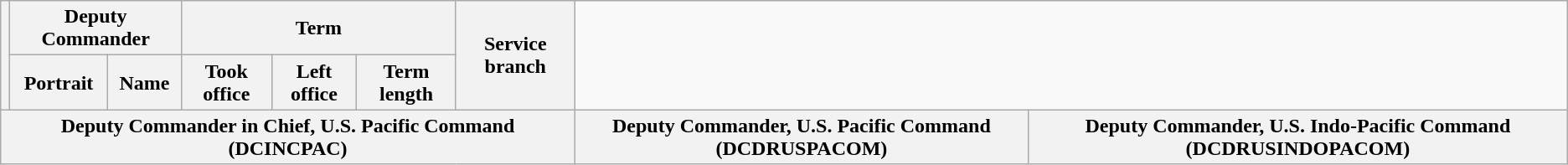<table class="wikitable sortable">
<tr>
<th rowspan=2></th>
<th colspan=2>Deputy Commander</th>
<th colspan=3>Term</th>
<th rowspan=2>Service branch</th>
</tr>
<tr>
<th>Portrait</th>
<th>Name</th>
<th>Took office</th>
<th>Left office</th>
<th>Term length</th>
</tr>
<tr>
<th colspan=7 align=center>Deputy Commander in Chief, U.S. Pacific Command (DCINCPAC)<br>














</th>
<th colspan=7 align=center>Deputy Commander, U.S. Pacific Command (DCDRUSPACOM)<br>







</th>
<th colspan=7 align=center>Deputy Commander, U.S. Indo-Pacific Command (DCDRUSINDOPACOM)<br>


</th>
</tr>
</table>
